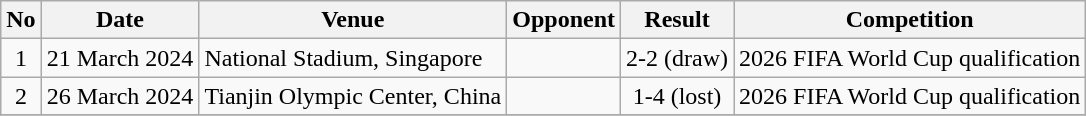<table class="wikitable">
<tr>
<th>No</th>
<th>Date</th>
<th>Venue</th>
<th>Opponent</th>
<th>Result</th>
<th>Competition</th>
</tr>
<tr>
<td align=center>1</td>
<td>21 March 2024</td>
<td>National Stadium, Singapore</td>
<td></td>
<td align=center>2-2 (draw)</td>
<td>2026 FIFA World Cup qualification</td>
</tr>
<tr>
<td align=center>2</td>
<td>26 March 2024</td>
<td>Tianjin Olympic Center, China</td>
<td></td>
<td align=center>1-4 (lost)</td>
<td>2026 FIFA World Cup qualification</td>
</tr>
<tr>
</tr>
</table>
